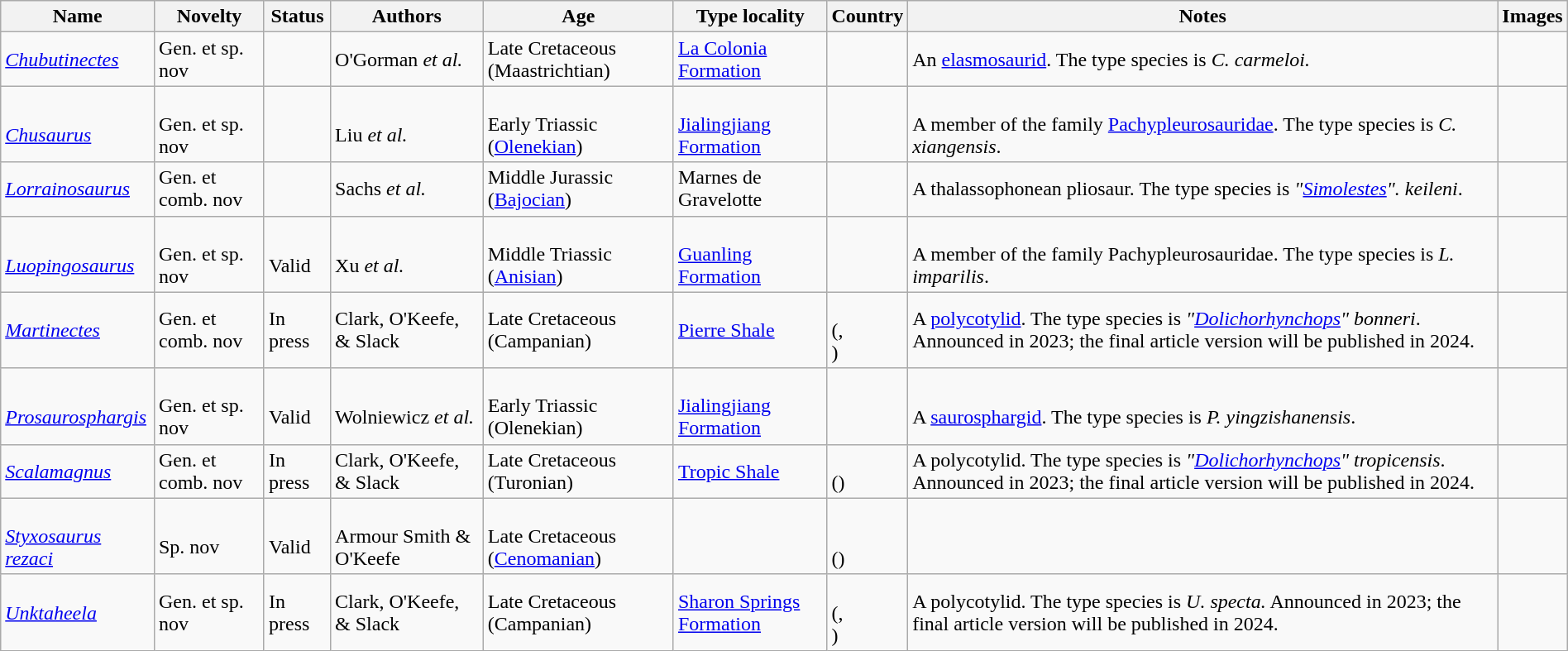<table class="wikitable sortable" align="center" width="100%">
<tr>
<th>Name</th>
<th>Novelty</th>
<th>Status</th>
<th>Authors</th>
<th>Age</th>
<th>Type locality</th>
<th>Country</th>
<th>Notes</th>
<th>Images</th>
</tr>
<tr>
<td><em><a href='#'>Chubutinectes</a></em></td>
<td>Gen. et sp. nov</td>
<td></td>
<td>O'Gorman <em>et al.</em></td>
<td>Late Cretaceous (Maastrichtian)</td>
<td><a href='#'>La Colonia Formation</a></td>
<td></td>
<td>An <a href='#'>elasmosaurid</a>. The type species is <em>C. carmeloi.</em></td>
<td></td>
</tr>
<tr>
<td><br><em><a href='#'>Chusaurus</a></em></td>
<td><br>Gen. et sp. nov</td>
<td></td>
<td><br>Liu <em>et al.</em></td>
<td><br>Early Triassic (<a href='#'>Olenekian</a>)</td>
<td><br><a href='#'>Jialingjiang Formation</a></td>
<td><br></td>
<td><br>A member of the family <a href='#'>Pachypleurosauridae</a>. The type species is <em>C. xiangensis</em>.</td>
<td></td>
</tr>
<tr>
<td><em><a href='#'>Lorrainosaurus</a></em></td>
<td>Gen. et comb. nov</td>
<td></td>
<td>Sachs <em>et al.</em></td>
<td>Middle Jurassic (<a href='#'>Bajocian</a>)</td>
<td>Marnes de Gravelotte</td>
<td></td>
<td>A thalassophonean pliosaur. The type species is <em>"<a href='#'>Simolestes</a>". keileni</em>.</td>
<td></td>
</tr>
<tr>
<td><br><em><a href='#'>Luopingosaurus</a></em></td>
<td><br>Gen. et sp. nov</td>
<td><br>Valid</td>
<td><br>Xu <em>et al.</em></td>
<td><br>Middle Triassic (<a href='#'>Anisian</a>)</td>
<td><br><a href='#'>Guanling Formation</a></td>
<td><br></td>
<td><br>A member of the family Pachypleurosauridae. The type species is <em>L. imparilis</em>.</td>
<td><br></td>
</tr>
<tr>
<td><em><a href='#'>Martinectes</a></em></td>
<td>Gen. et comb. nov</td>
<td>In press</td>
<td>Clark, O'Keefe, & Slack</td>
<td>Late Cretaceous (Campanian)</td>
<td><a href='#'>Pierre Shale</a></td>
<td><br>(,<br>)</td>
<td>A <a href='#'>polycotylid</a>. The type species is <em>"<a href='#'>Dolichorhynchops</a>" bonneri</em>. Announced in 2023; the final article version will be published in 2024.</td>
<td></td>
</tr>
<tr>
<td><br><em><a href='#'>Prosaurosphargis</a></em></td>
<td><br>Gen. et sp. nov</td>
<td><br>Valid</td>
<td><br>Wolniewicz <em>et al.</em></td>
<td><br>Early Triassic (Olenekian)</td>
<td><br><a href='#'>Jialingjiang Formation</a></td>
<td><br></td>
<td><br>A <a href='#'>saurosphargid</a>. The type species is <em>P. yingzishanensis</em>.</td>
<td></td>
</tr>
<tr>
<td><em><a href='#'>Scalamagnus</a></em></td>
<td>Gen. et comb. nov</td>
<td>In press</td>
<td>Clark, O'Keefe, & Slack</td>
<td>Late Cretaceous (Turonian)</td>
<td><a href='#'>Tropic Shale</a></td>
<td><br>()</td>
<td>A polycotylid. The type species is <em>"<a href='#'>Dolichorhynchops</a>" tropicensis</em>. Announced in 2023; the final article version will be published in 2024.</td>
<td></td>
</tr>
<tr>
<td><br><em><a href='#'>Styxosaurus rezaci</a></em></td>
<td><br>Sp. nov</td>
<td><br>Valid</td>
<td><br>Armour Smith & O'Keefe</td>
<td><br>Late Cretaceous (<a href='#'>Cenomanian</a>)</td>
<td></td>
<td><br><br>()</td>
<td></td>
<td></td>
</tr>
<tr>
<td><em><a href='#'>Unktaheela</a></em></td>
<td>Gen. et sp. nov</td>
<td>In press</td>
<td>Clark, O'Keefe, & Slack</td>
<td>Late Cretaceous (Campanian)</td>
<td><a href='#'>Sharon Springs Formation</a></td>
<td><br>(,<br>)</td>
<td>A polycotylid. The type species is <em>U. specta.</em> Announced in 2023; the final article version will be published in 2024.</td>
<td></td>
</tr>
</table>
